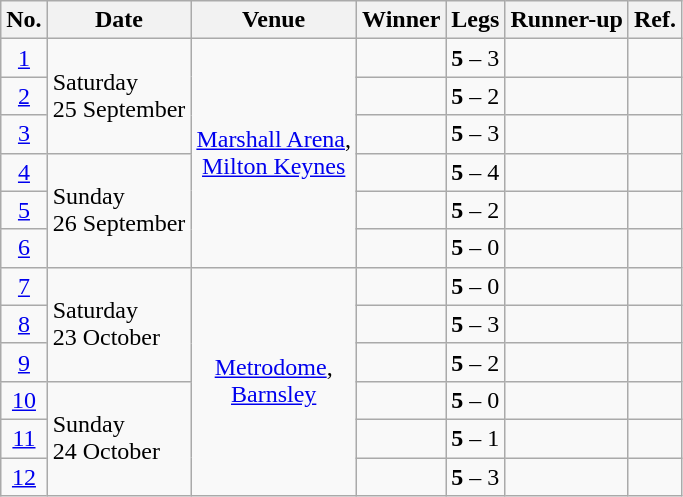<table class="wikitable">
<tr>
<th>No.</th>
<th>Date</th>
<th>Venue</th>
<th>Winner</th>
<th>Legs</th>
<th>Runner-up</th>
<th>Ref.</th>
</tr>
<tr>
<td align=center><a href='#'>1</a></td>
<td align=left rowspan="3">Saturday<br> 25 September</td>
<td align="center" rowspan="6"><a href='#'>Marshall Arena</a>,<br>  <a href='#'>Milton Keynes</a></td>
<td align="right"></td>
<td align="center"><strong>5</strong> – 3</td>
<td></td>
<td align="center"></td>
</tr>
<tr>
<td align=center><a href='#'>2</a></td>
<td align="right"></td>
<td align="center"><strong>5</strong> – 2</td>
<td></td>
<td align="center"></td>
</tr>
<tr>
<td align=center><a href='#'>3</a></td>
<td align="right"></td>
<td align="center"><strong>5</strong> – 3</td>
<td></td>
<td align="center"></td>
</tr>
<tr>
<td align=center><a href='#'>4</a></td>
<td align=left rowspan="3">Sunday<br> 26 September</td>
<td align="right"></td>
<td align="center"><strong>5</strong> – 4</td>
<td></td>
<td align="center"></td>
</tr>
<tr>
<td align=center><a href='#'>5</a></td>
<td align="right"></td>
<td align="center"><strong>5</strong> – 2</td>
<td></td>
<td align="center"></td>
</tr>
<tr>
<td align=center><a href='#'>6</a></td>
<td align="right"></td>
<td align="center"><strong>5</strong> – 0</td>
<td></td>
<td align="center"></td>
</tr>
<tr>
<td align=center><a href='#'>7</a></td>
<td align=left rowspan="3">Saturday<br> 23 October</td>
<td align="center" rowspan="6"><a href='#'>Metrodome</a>,<br>  <a href='#'>Barnsley</a></td>
<td align="right"></td>
<td align="center"><strong>5</strong> – 0</td>
<td></td>
<td align="center"></td>
</tr>
<tr>
<td align=center><a href='#'>8</a></td>
<td align="right"></td>
<td align="center"><strong>5</strong> – 3</td>
<td></td>
<td align="center"></td>
</tr>
<tr>
<td align=center><a href='#'>9</a></td>
<td align="right"></td>
<td align="center"><strong>5</strong> – 2</td>
<td></td>
<td align="center"></td>
</tr>
<tr>
<td align=center><a href='#'>10</a></td>
<td align=left rowspan="3">Sunday<br> 24 October</td>
<td align="right"></td>
<td align="center"><strong>5</strong> – 0</td>
<td></td>
<td align="center"></td>
</tr>
<tr>
<td align=center><a href='#'>11</a></td>
<td align="right"></td>
<td align="center"><strong>5</strong> – 1</td>
<td></td>
<td align="center"></td>
</tr>
<tr>
<td align=center><a href='#'>12</a></td>
<td align="right"></td>
<td align="center"><strong>5</strong> – 3</td>
<td></td>
<td align="center"></td>
</tr>
</table>
